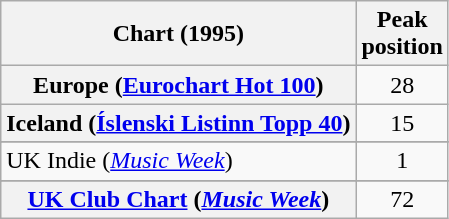<table class="wikitable sortable plainrowheaders" style="text-align:center">
<tr>
<th>Chart (1995)</th>
<th>Peak<br>position</th>
</tr>
<tr>
<th scope="row">Europe (<a href='#'>Eurochart Hot 100</a>)</th>
<td>28</td>
</tr>
<tr>
<th scope="row">Iceland (<a href='#'>Íslenski Listinn Topp 40</a>)</th>
<td>15</td>
</tr>
<tr>
</tr>
<tr>
</tr>
<tr>
</tr>
<tr>
</tr>
<tr>
<td align=left>UK Indie (<em><a href='#'>Music Week</a></em>)</td>
<td align=center>1</td>
</tr>
<tr>
</tr>
<tr>
<th scope="row"><a href='#'>UK Club Chart</a> (<em><a href='#'>Music Week</a></em>)</th>
<td>72</td>
</tr>
</table>
